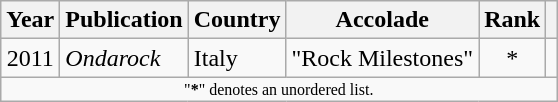<table class="wikitable sortable" style="margin:0em 1em 1em 0pt">
<tr>
<th>Year</th>
<th>Publication</th>
<th>Country</th>
<th>Accolade</th>
<th>Rank</th>
<th class=unsortable></th>
</tr>
<tr>
<td align=center>2011</td>
<td><em>Ondarock</em></td>
<td>Italy</td>
<td>"Rock Milestones"</td>
<td align=center>*</td>
<td></td>
</tr>
<tr class="sortbottom">
<td colspan=6 style=font-size:8pt; align=center>"<strong>*</strong>" denotes an unordered list.</td>
</tr>
</table>
